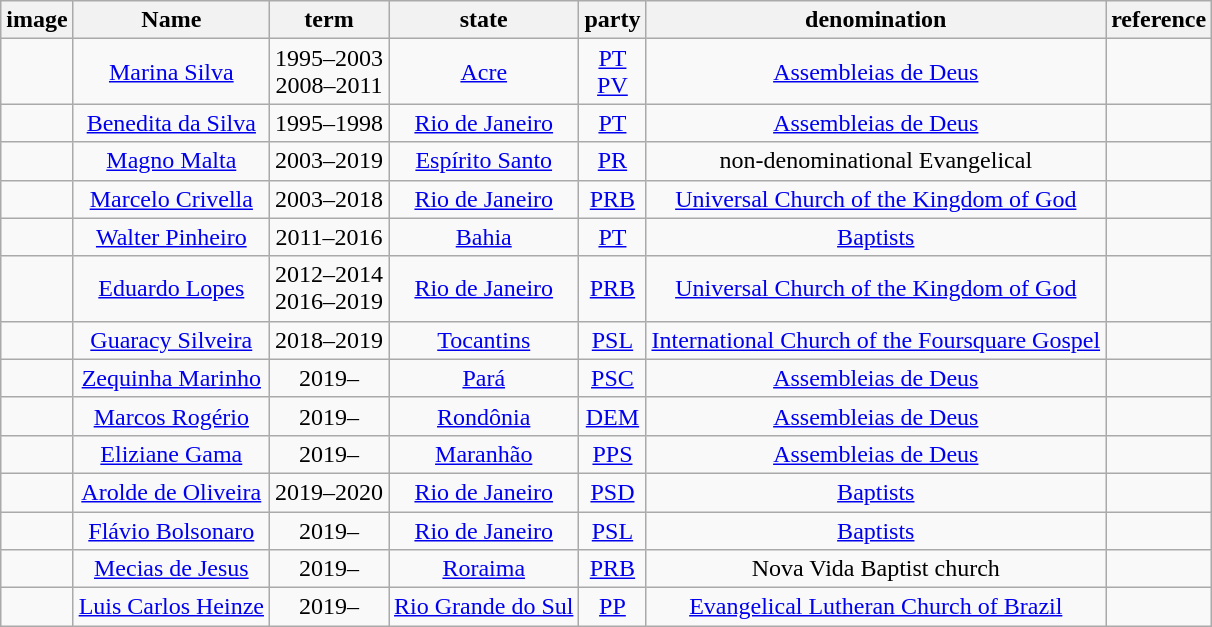<table class="wikitable sortable" style="text-align:center">
<tr>
<th>image</th>
<th>Name</th>
<th>term</th>
<th>state</th>
<th>party</th>
<th>denomination</th>
<th>reference</th>
</tr>
<tr>
<td></td>
<td><a href='#'>Marina Silva</a></td>
<td>1995–2003<br>2008–2011</td>
<td><a href='#'>Acre</a></td>
<td><a href='#'>PT</a> <br><a href='#'>PV</a></td>
<td><a href='#'>Assembleias de Deus</a></td>
<td></td>
</tr>
<tr>
<td></td>
<td><a href='#'>Benedita da Silva</a></td>
<td>1995–1998</td>
<td><a href='#'>Rio de Janeiro</a></td>
<td><a href='#'>PT</a></td>
<td><a href='#'>Assembleias de Deus</a></td>
<td></td>
</tr>
<tr>
<td></td>
<td><a href='#'>Magno Malta</a></td>
<td>2003–2019</td>
<td><a href='#'>Espírito Santo</a></td>
<td><a href='#'>PR</a></td>
<td>non-denominational Evangelical</td>
<td></td>
</tr>
<tr>
<td></td>
<td><a href='#'>Marcelo Crivella</a></td>
<td>2003–2018</td>
<td><a href='#'>Rio de Janeiro</a></td>
<td><a href='#'>PRB</a></td>
<td><a href='#'>Universal Church of the Kingdom of God</a></td>
<td></td>
</tr>
<tr>
<td></td>
<td><a href='#'>Walter Pinheiro</a></td>
<td>2011–2016</td>
<td><a href='#'>Bahia</a></td>
<td><a href='#'>PT</a></td>
<td><a href='#'>Baptists</a></td>
<td></td>
</tr>
<tr>
<td></td>
<td><a href='#'>Eduardo Lopes</a></td>
<td>2012–2014<br>2016–2019</td>
<td><a href='#'>Rio de Janeiro</a></td>
<td><a href='#'>PRB</a></td>
<td><a href='#'>Universal Church of the Kingdom of God</a></td>
<td></td>
</tr>
<tr>
<td></td>
<td><a href='#'>Guaracy Silveira</a></td>
<td>2018–2019</td>
<td><a href='#'>Tocantins</a></td>
<td><a href='#'>PSL</a></td>
<td><a href='#'>International Church of the Foursquare Gospel</a></td>
<td></td>
</tr>
<tr>
<td></td>
<td><a href='#'>Zequinha Marinho</a></td>
<td>2019–</td>
<td><a href='#'>Pará</a></td>
<td><a href='#'>PSC</a></td>
<td><a href='#'>Assembleias de Deus</a></td>
<td></td>
</tr>
<tr>
<td></td>
<td><a href='#'>Marcos Rogério</a></td>
<td>2019–</td>
<td><a href='#'>Rondônia</a></td>
<td><a href='#'>DEM</a></td>
<td><a href='#'>Assembleias de Deus</a></td>
<td></td>
</tr>
<tr>
<td></td>
<td><a href='#'>Eliziane Gama</a></td>
<td>2019–</td>
<td><a href='#'>Maranhão</a></td>
<td><a href='#'>PPS</a></td>
<td><a href='#'>Assembleias de Deus</a></td>
<td></td>
</tr>
<tr>
<td></td>
<td><a href='#'>Arolde de Oliveira</a></td>
<td>2019–2020</td>
<td><a href='#'>Rio de Janeiro</a></td>
<td><a href='#'>PSD</a></td>
<td><a href='#'>Baptists</a></td>
<td></td>
</tr>
<tr>
<td></td>
<td><a href='#'>Flávio Bolsonaro</a></td>
<td>2019–</td>
<td><a href='#'>Rio de Janeiro</a></td>
<td><a href='#'>PSL</a></td>
<td><a href='#'>Baptists</a></td>
<td></td>
</tr>
<tr>
<td></td>
<td><a href='#'>Mecias de Jesus</a></td>
<td>2019–</td>
<td><a href='#'>Roraima</a></td>
<td><a href='#'>PRB</a></td>
<td>Nova Vida Baptist church</td>
<td></td>
</tr>
<tr>
<td></td>
<td><a href='#'>Luis Carlos Heinze</a></td>
<td>2019–</td>
<td><a href='#'>Rio Grande do Sul</a></td>
<td><a href='#'>PP</a></td>
<td><a href='#'>Evangelical Lutheran Church of Brazil</a></td>
<td></td>
</tr>
</table>
